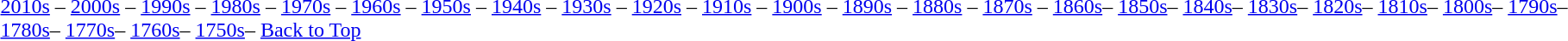<table class="toccolours" align="left">
<tr>
<td><br><a href='#'>2010s</a> – <a href='#'>2000s</a> – <a href='#'>1990s</a> – <a href='#'>1980s</a> – <a href='#'>1970s</a> – <a href='#'>1960s</a> – <a href='#'>1950s</a> – <a href='#'>1940s</a> – <a href='#'>1930s</a> – <a href='#'>1920s</a> – <a href='#'>1910s</a> – <a href='#'>1900s</a> – <a href='#'>1890s</a> – <a href='#'>1880s</a> – <a href='#'>1870s</a> – <a href='#'>1860s</a>– <a href='#'>1850s</a>– <a href='#'>1840s</a>– <a href='#'>1830s</a>– <a href='#'>1820s</a>– <a href='#'>1810s</a>– <a href='#'>1800s</a>– <a href='#'>1790s</a>– <a href='#'>1780s</a>– <a href='#'>1770s</a>– <a href='#'>1760s</a>– <a href='#'>1750s</a>– <a href='#'>Back to Top</a></td>
</tr>
</table>
